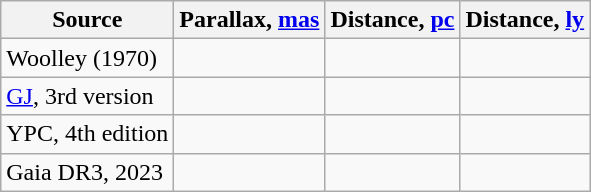<table class="wikitable">
<tr>
<th>Source</th>
<th>Parallax, <a href='#'>mas</a></th>
<th>Distance, <a href='#'>pc</a></th>
<th>Distance, <a href='#'>ly</a></th>
</tr>
<tr>
<td>Woolley (1970)</td>
<td></td>
<td></td>
<td></td>
</tr>
<tr>
<td><a href='#'>GJ</a>, 3rd version</td>
<td></td>
<td></td>
<td></td>
</tr>
<tr>
<td>YPC, 4th edition</td>
<td></td>
<td></td>
<td></td>
</tr>
<tr>
<td>Gaia DR3, 2023</td>
<td></td>
<td></td>
<td></td>
</tr>
</table>
